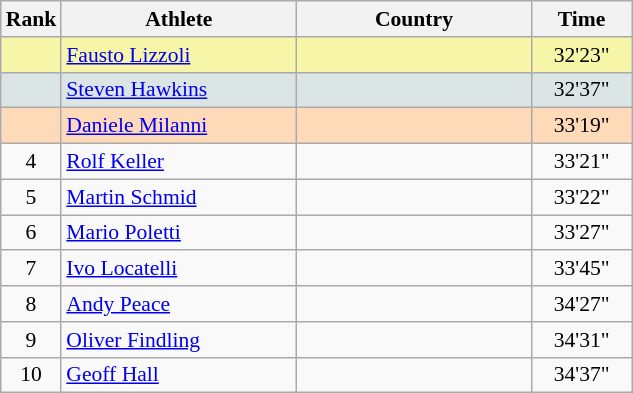<table class="wikitable" style="text-align:center; font-size: 90%; border: gray solid 1px;border-collapse:collapse;">
<tr bgcolor="#E4E4E4">
<th style="border-bottom:1px solid #AAAAAA" width=10>Rank</th>
<th style="border-bottom:1px solid #AAAAAA" width=150>Athlete</th>
<th style="border-bottom:1px solid #AAAAAA" width=150>Country</th>
<th style="border-bottom:1px solid #AAAAAA" width=60>Time</th>
</tr>
<tr bgcolor="#F7F6A8">
<td></td>
<td align=left><a href='#'>Fausto Lizzoli</a></td>
<td align=left></td>
<td>32'23"</td>
</tr>
<tr bgcolor="#DCE5E5">
<td></td>
<td align=left><a href='#'>Steven Hawkins</a></td>
<td align=left></td>
<td>32'37"</td>
</tr>
<tr bgcolor="#FFDAB9">
<td></td>
<td align=left><a href='#'>Daniele Milanni</a></td>
<td align=left></td>
<td>33'19"</td>
</tr>
<tr>
<td>4</td>
<td align=left><a href='#'>Rolf Keller</a></td>
<td align=left></td>
<td>33'21"</td>
</tr>
<tr>
<td>5</td>
<td align=left><a href='#'>Martin Schmid</a></td>
<td align=left></td>
<td>33'22"</td>
</tr>
<tr>
<td>6</td>
<td align=left><a href='#'>Mario Poletti</a></td>
<td align=left></td>
<td>33'27"</td>
</tr>
<tr>
<td>7</td>
<td align=left><a href='#'>Ivo Locatelli</a></td>
<td align=left></td>
<td>33'45"</td>
</tr>
<tr>
<td>8</td>
<td align=left><a href='#'>Andy Peace</a></td>
<td align=left></td>
<td>34'27"</td>
</tr>
<tr>
<td>9</td>
<td align=left><a href='#'>Oliver Findling</a></td>
<td align=left></td>
<td>34'31"</td>
</tr>
<tr>
<td>10</td>
<td align=left><a href='#'>Geoff Hall</a></td>
<td align=left></td>
<td>34'37"</td>
</tr>
</table>
